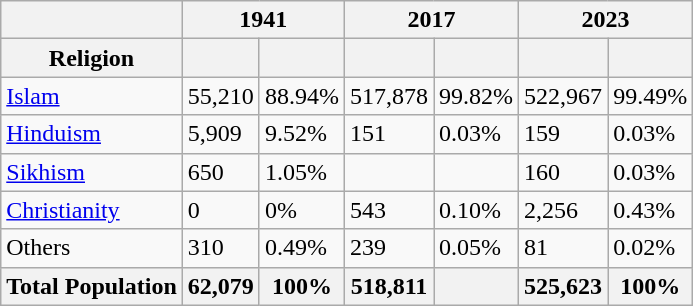<table class="wikitable sortable">
<tr>
<th></th>
<th colspan="2">1941</th>
<th colspan="2">2017</th>
<th colspan="2">2023</th>
</tr>
<tr>
<th>Religion</th>
<th></th>
<th></th>
<th></th>
<th></th>
<th></th>
<th></th>
</tr>
<tr>
<td><a href='#'>Islam</a> </td>
<td>55,210</td>
<td>88.94%</td>
<td>517,878</td>
<td>99.82%</td>
<td>522,967</td>
<td>99.49%</td>
</tr>
<tr>
<td><a href='#'>Hinduism</a> </td>
<td>5,909</td>
<td>9.52%</td>
<td>151</td>
<td>0.03%</td>
<td>159</td>
<td>0.03%</td>
</tr>
<tr>
<td><a href='#'>Sikhism</a> </td>
<td>650</td>
<td>1.05%</td>
<td></td>
<td></td>
<td>160</td>
<td>0.03%</td>
</tr>
<tr>
<td><a href='#'>Christianity</a> </td>
<td>0</td>
<td>0%</td>
<td>543</td>
<td>0.10%</td>
<td>2,256</td>
<td>0.43%</td>
</tr>
<tr>
<td>Others</td>
<td>310</td>
<td>0.49%</td>
<td>239</td>
<td>0.05%</td>
<td>81</td>
<td>0.02%</td>
</tr>
<tr>
<th>Total Population</th>
<th>62,079</th>
<th>100%</th>
<th>518,811</th>
<th></th>
<th>525,623</th>
<th>100%</th>
</tr>
</table>
